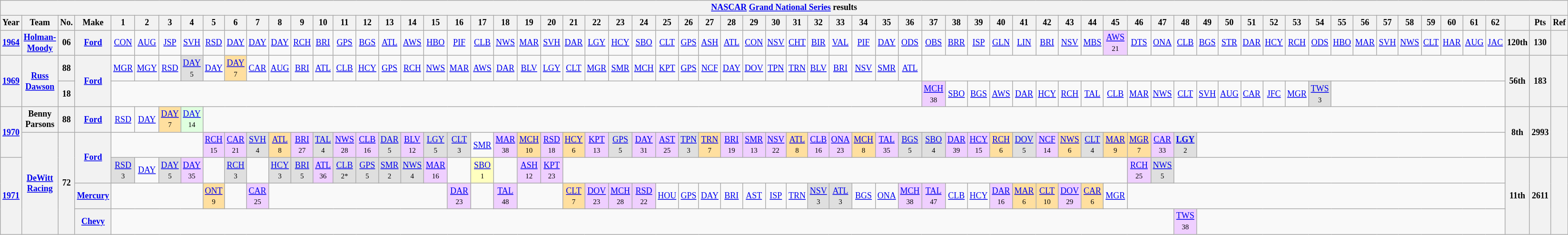<table class="wikitable" style="text-align:center; font-size:75%">
<tr>
<th colspan="69"><a href='#'>NASCAR</a> <a href='#'>Grand National Series</a> results</th>
</tr>
<tr>
<th>Year</th>
<th>Team</th>
<th>No.</th>
<th>Make</th>
<th>1</th>
<th>2</th>
<th>3</th>
<th>4</th>
<th>5</th>
<th>6</th>
<th>7</th>
<th>8</th>
<th>9</th>
<th>10</th>
<th>11</th>
<th>12</th>
<th>13</th>
<th>14</th>
<th>15</th>
<th>16</th>
<th>17</th>
<th>18</th>
<th>19</th>
<th>20</th>
<th>21</th>
<th>22</th>
<th>23</th>
<th>24</th>
<th>25</th>
<th>26</th>
<th>27</th>
<th>28</th>
<th>29</th>
<th>30</th>
<th>31</th>
<th>32</th>
<th>33</th>
<th>34</th>
<th>35</th>
<th>36</th>
<th>37</th>
<th>38</th>
<th>39</th>
<th>40</th>
<th>41</th>
<th>42</th>
<th>43</th>
<th>44</th>
<th>45</th>
<th>46</th>
<th>47</th>
<th>48</th>
<th>49</th>
<th>50</th>
<th>51</th>
<th>52</th>
<th>53</th>
<th>54</th>
<th>55</th>
<th>56</th>
<th>57</th>
<th>58</th>
<th>59</th>
<th>60</th>
<th>61</th>
<th>62</th>
<th></th>
<th>Pts</th>
<th>Ref</th>
</tr>
<tr>
<th><a href='#'>1964</a></th>
<th><a href='#'>Holman-Moody</a></th>
<th>06</th>
<th><a href='#'>Ford</a></th>
<td><a href='#'>CON</a></td>
<td><a href='#'>AUG</a></td>
<td><a href='#'>JSP</a></td>
<td><a href='#'>SVH</a></td>
<td><a href='#'>RSD</a></td>
<td><a href='#'>DAY</a></td>
<td><a href='#'>DAY</a></td>
<td><a href='#'>DAY</a></td>
<td><a href='#'>RCH</a></td>
<td><a href='#'>BRI</a></td>
<td><a href='#'>GPS</a></td>
<td><a href='#'>BGS</a></td>
<td><a href='#'>ATL</a></td>
<td><a href='#'>AWS</a></td>
<td><a href='#'>HBO</a></td>
<td><a href='#'>PIF</a></td>
<td><a href='#'>CLB</a></td>
<td><a href='#'>NWS</a></td>
<td><a href='#'>MAR</a></td>
<td><a href='#'>SVH</a></td>
<td><a href='#'>DAR</a></td>
<td><a href='#'>LGY</a></td>
<td><a href='#'>HCY</a></td>
<td><a href='#'>SBO</a></td>
<td><a href='#'>CLT</a></td>
<td><a href='#'>GPS</a></td>
<td><a href='#'>ASH</a></td>
<td><a href='#'>ATL</a></td>
<td><a href='#'>CON</a></td>
<td><a href='#'>NSV</a></td>
<td><a href='#'>CHT</a></td>
<td><a href='#'>BIR</a></td>
<td><a href='#'>VAL</a></td>
<td><a href='#'>PIF</a></td>
<td><a href='#'>DAY</a></td>
<td><a href='#'>ODS</a></td>
<td><a href='#'>OBS</a></td>
<td><a href='#'>BRR</a></td>
<td><a href='#'>ISP</a></td>
<td><a href='#'>GLN</a></td>
<td><a href='#'>LIN</a></td>
<td><a href='#'>BRI</a></td>
<td><a href='#'>NSV</a></td>
<td><a href='#'>MBS</a></td>
<td style="background:#EFCFFF;"><a href='#'>AWS</a><br><small>21</small></td>
<td><a href='#'>DTS</a></td>
<td><a href='#'>ONA</a></td>
<td><a href='#'>CLB</a></td>
<td><a href='#'>BGS</a></td>
<td><a href='#'>STR</a></td>
<td><a href='#'>DAR</a></td>
<td><a href='#'>HCY</a></td>
<td><a href='#'>RCH</a></td>
<td><a href='#'>ODS</a></td>
<td><a href='#'>HBO</a></td>
<td><a href='#'>MAR</a></td>
<td><a href='#'>SVH</a></td>
<td><a href='#'>NWS</a></td>
<td><a href='#'>CLT</a></td>
<td><a href='#'>HAR</a></td>
<td><a href='#'>AUG</a></td>
<td><a href='#'>JAC</a></td>
<th>120th</th>
<th>130</th>
<th></th>
</tr>
<tr>
<th rowspan=2><a href='#'>1969</a></th>
<th rowspan=2><a href='#'>Russ Dawson</a></th>
<th>88</th>
<th rowspan=2><a href='#'>Ford</a></th>
<td><a href='#'>MGR</a></td>
<td><a href='#'>MGY</a></td>
<td><a href='#'>RSD</a></td>
<td style="background:#DFDFDF;"><a href='#'>DAY</a><br><small>5</small></td>
<td><a href='#'>DAY</a></td>
<td style="background:#FFDF9F;"><a href='#'>DAY</a><br><small>7</small></td>
<td><a href='#'>CAR</a></td>
<td><a href='#'>AUG</a></td>
<td><a href='#'>BRI</a></td>
<td><a href='#'>ATL</a></td>
<td><a href='#'>CLB</a></td>
<td><a href='#'>HCY</a></td>
<td><a href='#'>GPS</a></td>
<td><a href='#'>RCH</a></td>
<td><a href='#'>NWS</a></td>
<td><a href='#'>MAR</a></td>
<td><a href='#'>AWS</a></td>
<td><a href='#'>DAR</a></td>
<td><a href='#'>BLV</a></td>
<td><a href='#'>LGY</a></td>
<td><a href='#'>CLT</a></td>
<td><a href='#'>MGR</a></td>
<td><a href='#'>SMR</a></td>
<td><a href='#'>MCH</a></td>
<td><a href='#'>KPT</a></td>
<td><a href='#'>GPS</a></td>
<td><a href='#'>NCF</a></td>
<td><a href='#'>DAY</a></td>
<td><a href='#'>DOV</a></td>
<td><a href='#'>TPN</a></td>
<td><a href='#'>TRN</a></td>
<td><a href='#'>BLV</a></td>
<td><a href='#'>BRI</a></td>
<td><a href='#'>NSV</a></td>
<td><a href='#'>SMR</a></td>
<td><a href='#'>ATL</a></td>
<td colspan=26></td>
<th rowspan=2>56th</th>
<th rowspan=2>183</th>
<th rowspan=2></th>
</tr>
<tr>
<th>18</th>
<td colspan=36></td>
<td style="background:#EFCFFF;"><a href='#'>MCH</a><br><small>38</small></td>
<td><a href='#'>SBO</a></td>
<td><a href='#'>BGS</a></td>
<td><a href='#'>AWS</a></td>
<td><a href='#'>DAR</a></td>
<td><a href='#'>HCY</a></td>
<td><a href='#'>RCH</a></td>
<td><a href='#'>TAL</a></td>
<td><a href='#'>CLB</a></td>
<td><a href='#'>MAR</a></td>
<td><a href='#'>NWS</a></td>
<td><a href='#'>CLT</a></td>
<td><a href='#'>SVH</a></td>
<td><a href='#'>AUG</a></td>
<td><a href='#'>CAR</a></td>
<td><a href='#'>JFC</a></td>
<td><a href='#'>MGR</a></td>
<td style="background:#DFDFDF;"><a href='#'>TWS</a><br><small>3</small></td>
<td colspan=8></td>
</tr>
<tr>
<th rowspan=2><a href='#'>1970</a></th>
<th>Benny Parsons</th>
<th>88</th>
<th><a href='#'>Ford</a></th>
<td><a href='#'>RSD</a></td>
<td><a href='#'>DAY</a></td>
<td style="background:#FFDF9F;"><a href='#'>DAY</a><br><small>7</small></td>
<td style="background:#DFFFDF;"><a href='#'>DAY</a><br><small>14</small></td>
<td colspan=58></td>
<th rowspan=2>8th</th>
<th rowspan=2>2993</th>
<th rowspan=2></th>
</tr>
<tr>
<th rowspan=4><a href='#'>DeWitt Racing</a></th>
<th rowspan=4>72</th>
<th rowspan=2><a href='#'>Ford</a></th>
<td colspan=4></td>
<td style="background:#EFCFFF;"><a href='#'>RCH</a><br><small>15</small></td>
<td style="background:#EFCFFF;"><a href='#'>CAR</a><br><small>21</small></td>
<td style="background:#DFDFDF;"><a href='#'>SVH</a><br><small>4</small></td>
<td style="background:#FFDF9F;"><a href='#'>ATL</a><br><small>8</small></td>
<td style="background:#EFCFFF;"><a href='#'>BRI</a><br><small>27</small></td>
<td style="background:#DFDFDF;"><a href='#'>TAL</a><br><small>4</small></td>
<td style="background:#EFCFFF;"><a href='#'>NWS</a><br><small>28</small></td>
<td style="background:#EFCFFF;"><a href='#'>CLB</a><br><small>16</small></td>
<td style="background:#DFDFDF;"><a href='#'>DAR</a><br><small>5</small></td>
<td style="background:#EFCFFF;"><a href='#'>BLV</a><br><small>12</small></td>
<td style="background:#DFDFDF;"><a href='#'>LGY</a><br><small>5</small></td>
<td style="background:#DFDFDF;"><a href='#'>CLT</a><br><small>3</small></td>
<td><a href='#'>SMR</a></td>
<td style="background:#EFCFFF;"><a href='#'>MAR</a><br><small>38</small></td>
<td style="background:#FFDF9F;"><a href='#'>MCH</a><br><small>10</small></td>
<td style="background:#EFCFFF;"><a href='#'>RSD</a><br><small>18</small></td>
<td style="background:#FFDF9F;"><a href='#'>HCY</a><br><small>6</small></td>
<td style="background:#EFCFFF;"><a href='#'>KPT</a><br><small>13</small></td>
<td style="background:#DFDFDF;"><a href='#'>GPS</a><br><small>5</small></td>
<td style="background:#EFCFFF;"><a href='#'>DAY</a><br><small>31</small></td>
<td style="background:#EFCFFF;"><a href='#'>AST</a><br><small>25</small></td>
<td style="background:#DFDFDF;"><a href='#'>TPN</a><br><small>3</small></td>
<td style="background:#FFDF9F;"><a href='#'>TRN</a><br><small>7</small></td>
<td style="background:#EFCFFF;"><a href='#'>BRI</a><br><small>19</small></td>
<td style="background:#EFCFFF;"><a href='#'>SMR</a><br><small>13</small></td>
<td style="background:#EFCFFF;"><a href='#'>NSV</a><br><small>22</small></td>
<td style="background:#FFDF9F;"><a href='#'>ATL</a><br><small>8</small></td>
<td style="background:#EFCFFF;"><a href='#'>CLB</a><br><small>16</small></td>
<td style="background:#EFCFFF;"><a href='#'>ONA</a><br><small>23</small></td>
<td style="background:#FFDF9F;"><a href='#'>MCH</a><br><small>8</small></td>
<td style="background:#EFCFFF;"><a href='#'>TAL</a><br><small>35</small></td>
<td style="background:#DFDFDF;"><a href='#'>BGS</a><br><small>5</small></td>
<td style="background:#DFDFDF;"><a href='#'>SBO</a><br><small>4</small></td>
<td style="background:#EFCFFF;"><a href='#'>DAR</a><br><small>39</small></td>
<td style="background:#EFCFFF;"><a href='#'>HCY</a><br><small>15</small></td>
<td style="background:#FFDF9F;"><a href='#'>RCH</a><br><small>6</small></td>
<td style="background:#DFDFDF;"><a href='#'>DOV</a><br><small>5</small></td>
<td style="background:#EFCFFF;"><a href='#'>NCF</a><br><small>14</small></td>
<td style="background:#FFDF9F;"><a href='#'>NWS</a><br><small>6</small></td>
<td style="background:#DFDFDF;"><a href='#'>CLT</a><br><small>4</small></td>
<td style="background:#FFDF9F;"><a href='#'>MAR</a><br><small>9</small></td>
<td style="background:#FFDF9F;"><a href='#'>MGR</a><br><small>7</small></td>
<td style="background:#EFCFFF;"><a href='#'>CAR</a><br><small>33</small></td>
<td style="background:#DFDFDF;"><strong><a href='#'>LGY</a></strong><br><small>2</small></td>
<td colspan=14></td>
</tr>
<tr>
<th rowspan=3><a href='#'>1971</a></th>
<td style="background:#DFDFDF;"><a href='#'>RSD</a><br><small>3</small></td>
<td><a href='#'>DAY</a></td>
<td style="background:#DFDFDF;"><a href='#'>DAY</a><br><small>5</small></td>
<td style="background:#EFCFFF;"><a href='#'>DAY</a><br><small>35</small></td>
<td></td>
<td style="background:#DFDFDF;"><a href='#'>RCH</a><br><small>3</small></td>
<td></td>
<td style="background:#DFDFDF;"><a href='#'>HCY</a><br><small>3</small></td>
<td style="background:#DFDFDF;"><a href='#'>BRI</a><br><small>5</small></td>
<td style="background:#EFCFFF;"><a href='#'>ATL</a><br><small>36</small></td>
<td style="background:#DFDFDF;"><a href='#'>CLB</a><br><small>2*</small></td>
<td style="background:#DFDFDF;"><a href='#'>GPS</a><br><small>5</small></td>
<td style="background:#DFDFDF;"><a href='#'>SMR</a><br><small>2</small></td>
<td style="background:#DFDFDF;"><a href='#'>NWS</a><br><small>4</small></td>
<td style="background:#EFCFFF;"><a href='#'>MAR</a><br><small>16</small></td>
<td></td>
<td style="background:#FFFFBF;"><a href='#'>SBO</a><br><small>1</small></td>
<td></td>
<td style="background:#EFCFFF;"><a href='#'>ASH</a><br><small>12</small></td>
<td style="background:#EFCFFF;"><a href='#'>KPT</a><br><small>23</small></td>
<td colspan=25></td>
<td style="background:#EFCFFF;"><a href='#'>RCH</a><br><small>25</small></td>
<td style="background:#DFDFDF;"><a href='#'>NWS</a><br><small>5</small></td>
<td colspan=15></td>
<th rowspan=3>11th</th>
<th rowspan=3>2611</th>
<th rowspan=3></th>
</tr>
<tr>
<th><a href='#'>Mercury</a></th>
<td colspan=4></td>
<td style="background:#FFDF9F;"><a href='#'>ONT</a><br><small>9</small></td>
<td></td>
<td style="background:#EFCFFF;"><a href='#'>CAR</a><br><small>25</small></td>
<td colspan=8></td>
<td style="background:#EFCFFF;"><a href='#'>DAR</a><br><small>23</small></td>
<td></td>
<td style="background:#EFCFFF;"><a href='#'>TAL</a><br><small>48</small></td>
<td colspan=2></td>
<td style="background:#FFDF9F;"><a href='#'>CLT</a><br><small>7</small></td>
<td style="background:#EFCFFF;"><a href='#'>DOV</a><br><small>23</small></td>
<td style="background:#EFCFFF;"><a href='#'>MCH</a><br><small>28</small></td>
<td style="background:#EFCFFF;"><a href='#'>RSD</a><br><small>22</small></td>
<td><a href='#'>HOU</a></td>
<td><a href='#'>GPS</a></td>
<td><a href='#'>DAY</a></td>
<td><a href='#'>BRI</a></td>
<td><a href='#'>AST</a></td>
<td><a href='#'>ISP</a></td>
<td><a href='#'>TRN</a></td>
<td style="background:#DFDFDF;"><a href='#'>NSV</a><br><small>3</small></td>
<td style="background:#DFDFDF;"><a href='#'>ATL</a><br><small>3</small></td>
<td><a href='#'>BGS</a></td>
<td><a href='#'>ONA</a></td>
<td style="background:#EFCFFF;"><a href='#'>MCH</a><br><small>38</small></td>
<td style="background:#EFCFFF;"><a href='#'>TAL</a><br><small>47</small></td>
<td><a href='#'>CLB</a></td>
<td><a href='#'>HCY</a></td>
<td style="background:#EFCFFF;"><a href='#'>DAR</a><br><small>16</small></td>
<td style="background:#FFDF9F;"><a href='#'>MAR</a><br><small>6</small></td>
<td style="background:#FFDF9F;"><a href='#'>CLT</a><br><small>10</small></td>
<td style="background:#EFCFFF;"><a href='#'>DOV</a><br><small>29</small></td>
<td style="background:#FFDF9F;"><a href='#'>CAR</a><br><small>6</small></td>
<td><a href='#'>MGR</a></td>
<td colspan=17></td>
</tr>
<tr>
<th><a href='#'>Chevy</a></th>
<td colspan=47></td>
<td style="background:#EFCFFF;"><a href='#'>TWS</a><br><small>38</small></td>
<td colspan=14></td>
</tr>
</table>
